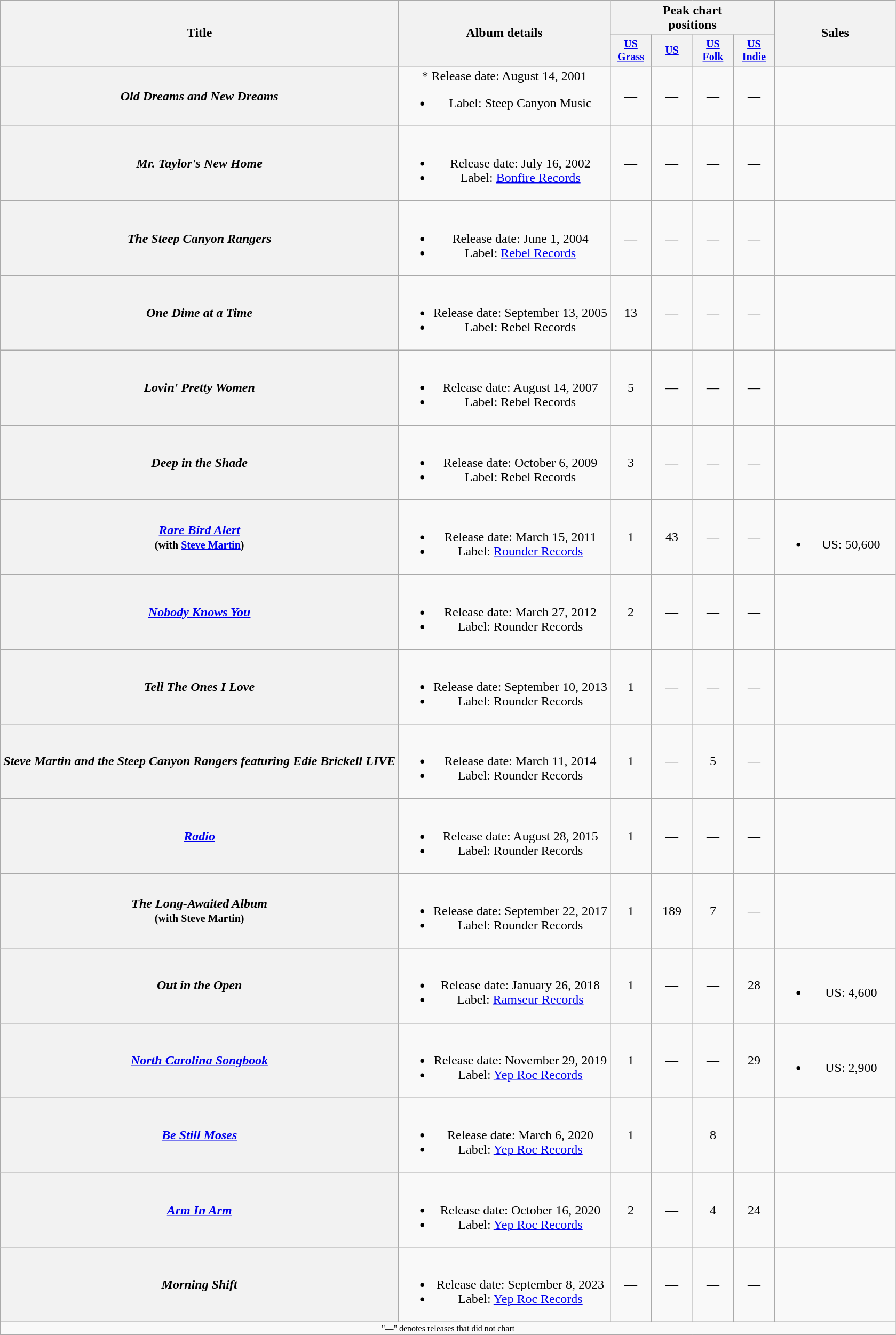<table class="wikitable plainrowheaders" style="text-align:center;">
<tr>
<th rowspan="2">Title</th>
<th rowspan="2">Album details</th>
<th colspan="4">Peak chart<br>positions</th>
<th rowspan="2" style="width:9em;">Sales</th>
</tr>
<tr style="font-size:smaller;">
<th width="45"><a href='#'>US Grass</a><br></th>
<th width="45"><a href='#'>US</a><br></th>
<th width="45"><a href='#'>US <br>Folk</a><br></th>
<th width="45"><a href='#'>US Indie</a><br></th>
</tr>
<tr>
<th scope="row"><em>Old Dreams and New Dreams</em></th>
<td>* Release date: August 14, 2001<br><ul><li>Label: Steep Canyon Music</li></ul></td>
<td>—</td>
<td>—</td>
<td>—</td>
<td>—</td>
<td></td>
</tr>
<tr>
<th scope="row"><em>Mr. Taylor's New Home</em></th>
<td><br><ul><li>Release date: July 16, 2002</li><li>Label: <a href='#'>Bonfire Records</a></li></ul></td>
<td>—</td>
<td>—</td>
<td>—</td>
<td>—</td>
<td></td>
</tr>
<tr>
<th scope="row"><em>The Steep Canyon Rangers</em></th>
<td><br><ul><li>Release date: June 1, 2004</li><li>Label: <a href='#'>Rebel Records</a></li></ul></td>
<td>—</td>
<td>—</td>
<td>—</td>
<td>—</td>
<td></td>
</tr>
<tr>
<th scope="row"><em>One Dime at a Time</em></th>
<td><br><ul><li>Release date: September 13, 2005</li><li>Label: Rebel Records</li></ul></td>
<td>13</td>
<td>—</td>
<td>—</td>
<td>—</td>
<td></td>
</tr>
<tr>
<th scope="row"><em>Lovin' Pretty Women</em></th>
<td><br><ul><li>Release date: August 14, 2007</li><li>Label: Rebel Records</li></ul></td>
<td>5</td>
<td>—</td>
<td>—</td>
<td>—</td>
<td></td>
</tr>
<tr>
<th scope="row"><em>Deep in the Shade</em></th>
<td><br><ul><li>Release date: October 6, 2009</li><li>Label: Rebel Records</li></ul></td>
<td>3</td>
<td>—</td>
<td>—</td>
<td>—</td>
<td></td>
</tr>
<tr>
<th scope="row"><em><a href='#'>Rare Bird Alert</a></em><br><small>(with <a href='#'>Steve Martin</a>)</small></th>
<td><br><ul><li>Release date: March 15, 2011</li><li>Label: <a href='#'>Rounder Records</a></li></ul></td>
<td>1</td>
<td>43</td>
<td>—</td>
<td>—</td>
<td><br><ul><li>US: 50,600</li></ul></td>
</tr>
<tr>
<th scope="row"><em><a href='#'>Nobody Knows You</a></em></th>
<td><br><ul><li>Release date: March 27, 2012</li><li>Label: Rounder Records</li></ul></td>
<td>2</td>
<td>—</td>
<td>—</td>
<td>—</td>
<td></td>
</tr>
<tr>
<th scope="row"><em>Tell The Ones I Love</em></th>
<td><br><ul><li>Release date: September 10, 2013</li><li>Label: Rounder Records</li></ul></td>
<td>1</td>
<td>—</td>
<td>—</td>
<td>—</td>
<td></td>
</tr>
<tr>
<th scope="row"><em>Steve Martin and the Steep Canyon Rangers featuring Edie Brickell LIVE</em></th>
<td><br><ul><li>Release date: March 11, 2014</li><li>Label: Rounder Records</li></ul></td>
<td>1</td>
<td>—</td>
<td>5</td>
<td>—</td>
<td></td>
</tr>
<tr>
<th scope="row"><em><a href='#'>Radio</a></em></th>
<td><br><ul><li>Release date: August 28, 2015</li><li>Label: Rounder Records</li></ul></td>
<td>1</td>
<td>—</td>
<td>—</td>
<td>—</td>
<td></td>
</tr>
<tr>
<th scope="row"><em>The Long-Awaited Album</em><br><small>(with Steve Martin)</small></th>
<td><br><ul><li>Release date: September 22, 2017</li><li>Label: Rounder Records</li></ul></td>
<td>1</td>
<td>189</td>
<td>7</td>
<td>—</td>
<td></td>
</tr>
<tr>
<th scope="row"><em>Out in the Open</em></th>
<td><br><ul><li>Release date: January 26, 2018</li><li>Label: <a href='#'>Ramseur Records</a></li></ul></td>
<td>1</td>
<td>—</td>
<td>—</td>
<td>28</td>
<td><br><ul><li>US: 4,600</li></ul></td>
</tr>
<tr>
<th scope="row"><em><a href='#'>North Carolina Songbook</a></em></th>
<td><br><ul><li>Release date: November 29, 2019</li><li>Label: <a href='#'>Yep Roc Records</a></li></ul></td>
<td>1</td>
<td>—</td>
<td>—</td>
<td>29</td>
<td><br><ul><li>US: 2,900</li></ul></td>
</tr>
<tr>
<th scope="row"><em><a href='#'>Be Still Moses</a></em></th>
<td><br><ul><li>Release date: March 6, 2020</li><li>Label: <a href='#'>Yep Roc Records</a></li></ul></td>
<td>1</td>
<td></td>
<td>8</td>
<td></td>
<td></td>
</tr>
<tr>
<th scope="row"><em><a href='#'>Arm In Arm</a></em></th>
<td><br><ul><li>Release date: October 16, 2020</li><li>Label: <a href='#'>Yep Roc Records</a></li></ul></td>
<td>2</td>
<td>—</td>
<td>4</td>
<td>24</td>
<td></td>
</tr>
<tr>
<th scope="row"><em>Morning Shift</em></th>
<td><br><ul><li>Release date: September 8, 2023</li><li>Label: <a href='#'>Yep Roc Records</a></li></ul></td>
<td>—</td>
<td>—</td>
<td>—</td>
<td>—</td>
<td></td>
</tr>
<tr>
<td colspan="8" style="font-size:8pt">"—" denotes releases that did not chart</td>
</tr>
<tr>
</tr>
</table>
